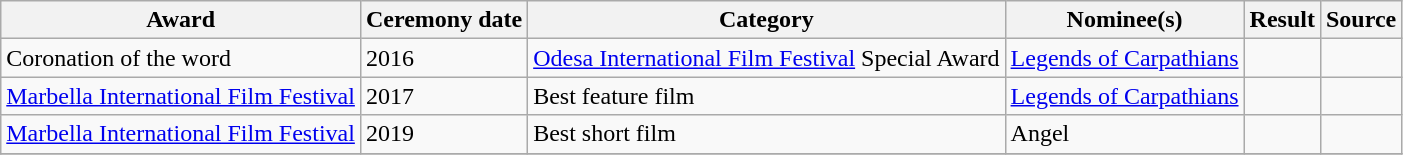<table class="wikitable">
<tr>
<th>Award</th>
<th>Ceremony date</th>
<th>Category</th>
<th>Nominee(s)</th>
<th>Result</th>
<th>Source</th>
</tr>
<tr>
<td>Coronation of the word</td>
<td>2016</td>
<td><a href='#'>Odesa International Film Festival</a> Special Award</td>
<td><a href='#'>Legends of Carpathians</a></td>
<td></td>
<td></td>
</tr>
<tr>
<td><a href='#'>Marbella International Film Festival</a></td>
<td>2017</td>
<td>Best feature film</td>
<td><a href='#'>Legends of Carpathians</a></td>
<td></td>
<td></td>
</tr>
<tr>
<td><a href='#'>Marbella International Film Festival</a></td>
<td>2019</td>
<td>Best short film</td>
<td>Angel</td>
<td></td>
<td></td>
</tr>
<tr>
</tr>
</table>
